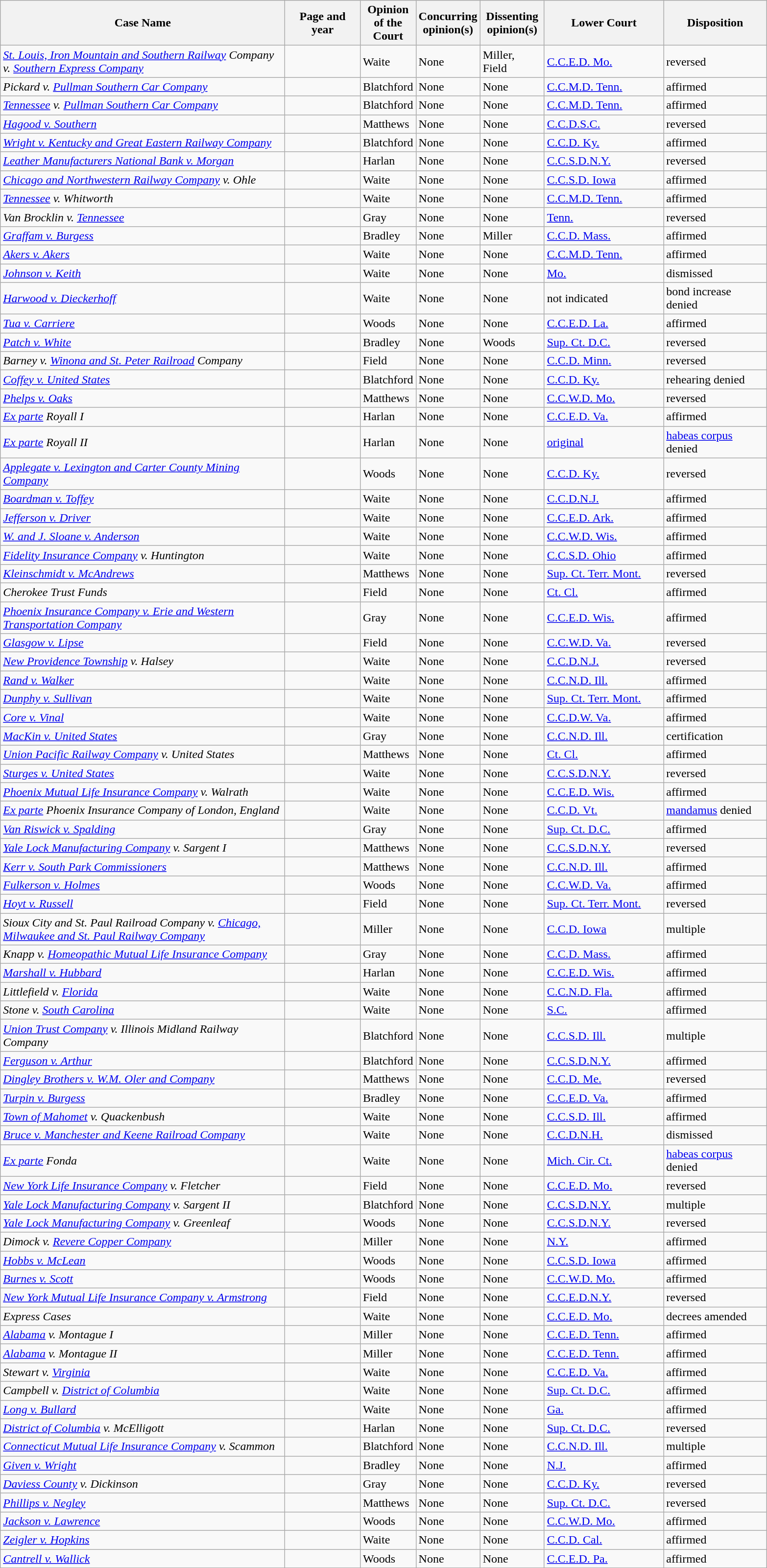<table class="wikitable sortable">
<tr>
<th scope="col" style="width: 380px;">Case Name</th>
<th scope="col" style="width: 95px;">Page and year</th>
<th scope="col" style="width: 10px;">Opinion of the Court</th>
<th scope="col" style="width: 10px;">Concurring opinion(s)</th>
<th scope="col" style="width: 80px;">Dissenting opinion(s)</th>
<th scope="col" style="width: 155px;">Lower Court</th>
<th scope="col" style="width: 133px;">Disposition</th>
</tr>
<tr>
<td><em><a href='#'>St. Louis, Iron Mountain and Southern Railway</a> Company v. <a href='#'>Southern Express Company</a></em></td>
<td align="right"></td>
<td>Waite</td>
<td>None</td>
<td>Miller, Field</td>
<td><a href='#'>C.C.E.D. Mo.</a></td>
<td>reversed</td>
</tr>
<tr>
<td><em>Pickard v. <a href='#'>Pullman Southern Car Company</a></em></td>
<td align="right"></td>
<td>Blatchford</td>
<td>None</td>
<td>None</td>
<td><a href='#'>C.C.M.D. Tenn.</a></td>
<td>affirmed</td>
</tr>
<tr>
<td><em><a href='#'>Tennessee</a> v. <a href='#'>Pullman Southern Car Company</a></em></td>
<td align="right"></td>
<td>Blatchford</td>
<td>None</td>
<td>None</td>
<td><a href='#'>C.C.M.D. Tenn.</a></td>
<td>affirmed</td>
</tr>
<tr>
<td><em><a href='#'>Hagood v. Southern</a></em></td>
<td align="right"></td>
<td>Matthews</td>
<td>None</td>
<td>None</td>
<td><a href='#'>C.C.D.S.C.</a></td>
<td>reversed</td>
</tr>
<tr>
<td><em><a href='#'>Wright v. Kentucky and Great Eastern Railway Company</a></em></td>
<td align="right"></td>
<td>Blatchford</td>
<td>None</td>
<td>None</td>
<td><a href='#'>C.C.D. Ky.</a></td>
<td>affirmed</td>
</tr>
<tr>
<td><em><a href='#'>Leather Manufacturers National Bank v. Morgan</a></em></td>
<td align="right"></td>
<td>Harlan</td>
<td>None</td>
<td>None</td>
<td><a href='#'>C.C.S.D.N.Y.</a></td>
<td>reversed</td>
</tr>
<tr>
<td><em><a href='#'>Chicago and Northwestern Railway Company</a> v. Ohle</em></td>
<td align="right"></td>
<td>Waite</td>
<td>None</td>
<td>None</td>
<td><a href='#'>C.C.S.D. Iowa</a></td>
<td>affirmed</td>
</tr>
<tr>
<td><em><a href='#'>Tennessee</a> v. Whitworth</em></td>
<td align="right"></td>
<td>Waite</td>
<td>None</td>
<td>None</td>
<td><a href='#'>C.C.M.D. Tenn.</a></td>
<td>affirmed</td>
</tr>
<tr>
<td><em>Van Brocklin v. <a href='#'>Tennessee</a></em></td>
<td align="right"></td>
<td>Gray</td>
<td>None</td>
<td>None</td>
<td><a href='#'>Tenn.</a></td>
<td>reversed</td>
</tr>
<tr>
<td><em><a href='#'>Graffam v. Burgess</a></em></td>
<td align="right"></td>
<td>Bradley</td>
<td>None</td>
<td>Miller</td>
<td><a href='#'>C.C.D. Mass.</a></td>
<td>affirmed</td>
</tr>
<tr>
<td><em><a href='#'>Akers v. Akers</a></em></td>
<td align="right"></td>
<td>Waite</td>
<td>None</td>
<td>None</td>
<td><a href='#'>C.C.M.D. Tenn.</a></td>
<td>affirmed</td>
</tr>
<tr>
<td><em><a href='#'>Johnson v. Keith</a></em></td>
<td align="right"></td>
<td>Waite</td>
<td>None</td>
<td>None</td>
<td><a href='#'>Mo.</a></td>
<td>dismissed</td>
</tr>
<tr>
<td><em><a href='#'>Harwood v. Dieckerhoff</a></em></td>
<td align="right"></td>
<td>Waite</td>
<td>None</td>
<td>None</td>
<td>not indicated</td>
<td>bond increase denied</td>
</tr>
<tr>
<td><em><a href='#'>Tua v. Carriere</a></em></td>
<td align="right"></td>
<td>Woods</td>
<td>None</td>
<td>None</td>
<td><a href='#'>C.C.E.D. La.</a></td>
<td>affirmed</td>
</tr>
<tr>
<td><em><a href='#'>Patch v. White</a></em></td>
<td align="right"></td>
<td>Bradley</td>
<td>None</td>
<td>Woods</td>
<td><a href='#'>Sup. Ct. D.C.</a></td>
<td>reversed</td>
</tr>
<tr>
<td><em>Barney v. <a href='#'>Winona and St. Peter Railroad</a> Company</em></td>
<td align="right"></td>
<td>Field</td>
<td>None</td>
<td>None</td>
<td><a href='#'>C.C.D. Minn.</a></td>
<td>reversed</td>
</tr>
<tr>
<td><em><a href='#'>Coffey v. United States</a></em></td>
<td align="right"></td>
<td>Blatchford</td>
<td>None</td>
<td>None</td>
<td><a href='#'>C.C.D. Ky.</a></td>
<td>rehearing denied</td>
</tr>
<tr>
<td><em><a href='#'>Phelps v. Oaks</a></em></td>
<td align="right"></td>
<td>Matthews</td>
<td>None</td>
<td>None</td>
<td><a href='#'>C.C.W.D. Mo.</a></td>
<td>reversed</td>
</tr>
<tr>
<td><em><a href='#'>Ex parte</a> Royall I</em></td>
<td align="right"></td>
<td>Harlan</td>
<td>None</td>
<td>None</td>
<td><a href='#'>C.C.E.D. Va.</a></td>
<td>affirmed</td>
</tr>
<tr>
<td><em><a href='#'>Ex parte</a> Royall II</em></td>
<td align="right"></td>
<td>Harlan</td>
<td>None</td>
<td>None</td>
<td><a href='#'>original</a></td>
<td><a href='#'>habeas corpus</a> denied</td>
</tr>
<tr>
<td><em><a href='#'>Applegate v. Lexington and Carter County Mining Company</a></em></td>
<td align="right"></td>
<td>Woods</td>
<td>None</td>
<td>None</td>
<td><a href='#'>C.C.D. Ky.</a></td>
<td>reversed</td>
</tr>
<tr>
<td><em><a href='#'>Boardman v. Toffey</a></em></td>
<td align="right"></td>
<td>Waite</td>
<td>None</td>
<td>None</td>
<td><a href='#'>C.C.D.N.J.</a></td>
<td>affirmed</td>
</tr>
<tr>
<td><em><a href='#'>Jefferson v. Driver</a></em></td>
<td align="right"></td>
<td>Waite</td>
<td>None</td>
<td>None</td>
<td><a href='#'>C.C.E.D. Ark.</a></td>
<td>affirmed</td>
</tr>
<tr>
<td><em><a href='#'>W. and J. Sloane v. Anderson</a></em></td>
<td align="right"></td>
<td>Waite</td>
<td>None</td>
<td>None</td>
<td><a href='#'>C.C.W.D. Wis.</a></td>
<td>affirmed</td>
</tr>
<tr>
<td><em><a href='#'>Fidelity Insurance Company</a> v. Huntington</em></td>
<td align="right"></td>
<td>Waite</td>
<td>None</td>
<td>None</td>
<td><a href='#'>C.C.S.D. Ohio</a></td>
<td>affirmed</td>
</tr>
<tr>
<td><em><a href='#'>Kleinschmidt v. McAndrews</a></em></td>
<td align="right"></td>
<td>Matthews</td>
<td>None</td>
<td>None</td>
<td><a href='#'>Sup. Ct. Terr. Mont.</a></td>
<td>reversed</td>
</tr>
<tr>
<td><em>Cherokee Trust Funds</em></td>
<td align="right"></td>
<td>Field</td>
<td>None</td>
<td>None</td>
<td><a href='#'>Ct. Cl.</a></td>
<td>affirmed</td>
</tr>
<tr>
<td><em><a href='#'>Phoenix Insurance Company v. Erie and Western Transportation Company</a></em></td>
<td align="right"></td>
<td>Gray</td>
<td>None</td>
<td>None</td>
<td><a href='#'>C.C.E.D. Wis.</a></td>
<td>affirmed</td>
</tr>
<tr>
<td><em><a href='#'>Glasgow v. Lipse</a></em></td>
<td align="right"></td>
<td>Field</td>
<td>None</td>
<td>None</td>
<td><a href='#'>C.C.W.D. Va.</a></td>
<td>reversed</td>
</tr>
<tr>
<td><em><a href='#'>New Providence Township</a> v. Halsey</em></td>
<td align="right"></td>
<td>Waite</td>
<td>None</td>
<td>None</td>
<td><a href='#'>C.C.D.N.J.</a></td>
<td>reversed</td>
</tr>
<tr>
<td><em><a href='#'>Rand v. Walker</a></em></td>
<td align="right"></td>
<td>Waite</td>
<td>None</td>
<td>None</td>
<td><a href='#'>C.C.N.D. Ill.</a></td>
<td>affirmed</td>
</tr>
<tr>
<td><em><a href='#'>Dunphy v. Sullivan</a></em></td>
<td align="right"></td>
<td>Waite</td>
<td>None</td>
<td>None</td>
<td><a href='#'>Sup. Ct. Terr. Mont.</a></td>
<td>affirmed</td>
</tr>
<tr>
<td><em><a href='#'>Core v. Vinal</a></em></td>
<td align="right"></td>
<td>Waite</td>
<td>None</td>
<td>None</td>
<td><a href='#'>C.C.D.W. Va.</a></td>
<td>affirmed</td>
</tr>
<tr>
<td><em><a href='#'>MacKin v. United States</a></em></td>
<td align="right"></td>
<td>Gray</td>
<td>None</td>
<td>None</td>
<td><a href='#'>C.C.N.D. Ill.</a></td>
<td>certification</td>
</tr>
<tr>
<td><em><a href='#'>Union Pacific Railway Company</a> v. United States</em></td>
<td align="right"></td>
<td>Matthews</td>
<td>None</td>
<td>None</td>
<td><a href='#'>Ct. Cl.</a></td>
<td>affirmed</td>
</tr>
<tr>
<td><em><a href='#'>Sturges v. United States</a></em></td>
<td align="right"></td>
<td>Waite</td>
<td>None</td>
<td>None</td>
<td><a href='#'>C.C.S.D.N.Y.</a></td>
<td>reversed</td>
</tr>
<tr>
<td><em><a href='#'>Phoenix Mutual Life Insurance Company</a> v. Walrath</em></td>
<td align="right"></td>
<td>Waite</td>
<td>None</td>
<td>None</td>
<td><a href='#'>C.C.E.D. Wis.</a></td>
<td>affirmed</td>
</tr>
<tr>
<td><em><a href='#'>Ex parte</a> Phoenix Insurance Company of London, England</em></td>
<td align="right"></td>
<td>Waite</td>
<td>None</td>
<td>None</td>
<td><a href='#'>C.C.D. Vt.</a></td>
<td><a href='#'>mandamus</a> denied</td>
</tr>
<tr>
<td><em><a href='#'>Van Riswick v. Spalding</a></em></td>
<td align="right"></td>
<td>Gray</td>
<td>None</td>
<td>None</td>
<td><a href='#'>Sup. Ct. D.C.</a></td>
<td>affirmed</td>
</tr>
<tr>
<td><em><a href='#'>Yale Lock Manufacturing Company</a> v. Sargent I</em></td>
<td align="right"></td>
<td>Matthews</td>
<td>None</td>
<td>None</td>
<td><a href='#'>C.C.S.D.N.Y.</a></td>
<td>reversed</td>
</tr>
<tr>
<td><em><a href='#'>Kerr v. South Park Commissioners</a></em></td>
<td align="right"></td>
<td>Matthews</td>
<td>None</td>
<td>None</td>
<td><a href='#'>C.C.N.D. Ill.</a></td>
<td>affirmed</td>
</tr>
<tr>
<td><em><a href='#'>Fulkerson v. Holmes</a></em></td>
<td align="right"></td>
<td>Woods</td>
<td>None</td>
<td>None</td>
<td><a href='#'>C.C.W.D. Va.</a></td>
<td>affirmed</td>
</tr>
<tr>
<td><em><a href='#'>Hoyt v. Russell</a></em></td>
<td align="right"></td>
<td>Field</td>
<td>None</td>
<td>None</td>
<td><a href='#'>Sup. Ct. Terr. Mont.</a></td>
<td>reversed</td>
</tr>
<tr>
<td><em>Sioux City and St. Paul Railroad Company v. <a href='#'>Chicago, Milwaukee and St. Paul Railway Company</a></em></td>
<td align="right"></td>
<td>Miller</td>
<td>None</td>
<td>None</td>
<td><a href='#'>C.C.D. Iowa</a></td>
<td>multiple</td>
</tr>
<tr>
<td><em>Knapp v. <a href='#'>Homeopathic Mutual Life Insurance Company</a></em></td>
<td align="right"></td>
<td>Gray</td>
<td>None</td>
<td>None</td>
<td><a href='#'>C.C.D. Mass.</a></td>
<td>affirmed</td>
</tr>
<tr>
<td><em><a href='#'>Marshall v. Hubbard</a></em></td>
<td align="right"></td>
<td>Harlan</td>
<td>None</td>
<td>None</td>
<td><a href='#'>C.C.E.D. Wis.</a></td>
<td>affirmed</td>
</tr>
<tr>
<td><em>Littlefield v. <a href='#'>Florida</a></em></td>
<td align="right"></td>
<td>Waite</td>
<td>None</td>
<td>None</td>
<td><a href='#'>C.C.N.D. Fla.</a></td>
<td>affirmed</td>
</tr>
<tr>
<td><em>Stone v. <a href='#'>South Carolina</a></em></td>
<td align="right"></td>
<td>Waite</td>
<td>None</td>
<td>None</td>
<td><a href='#'>S.C.</a></td>
<td>affirmed</td>
</tr>
<tr>
<td><em><a href='#'>Union Trust Company</a> v. Illinois Midland Railway Company</em></td>
<td align="right"></td>
<td>Blatchford</td>
<td>None</td>
<td>None</td>
<td><a href='#'>C.C.S.D. Ill.</a></td>
<td>multiple</td>
</tr>
<tr>
<td><em><a href='#'>Ferguson v. Arthur</a></em></td>
<td align="right"></td>
<td>Blatchford</td>
<td>None</td>
<td>None</td>
<td><a href='#'>C.C.S.D.N.Y.</a></td>
<td>affirmed</td>
</tr>
<tr>
<td><em><a href='#'>Dingley Brothers v. W.M. Oler and Company</a></em></td>
<td align="right"></td>
<td>Matthews</td>
<td>None</td>
<td>None</td>
<td><a href='#'>C.C.D. Me.</a></td>
<td>reversed</td>
</tr>
<tr>
<td><em><a href='#'>Turpin v. Burgess</a></em></td>
<td align="right"></td>
<td>Bradley</td>
<td>None</td>
<td>None</td>
<td><a href='#'>C.C.E.D. Va.</a></td>
<td>affirmed</td>
</tr>
<tr>
<td><em><a href='#'>Town of Mahomet</a> v. Quackenbush</em></td>
<td align="right"></td>
<td>Waite</td>
<td>None</td>
<td>None</td>
<td><a href='#'>C.C.S.D. Ill.</a></td>
<td>affirmed</td>
</tr>
<tr>
<td><em><a href='#'>Bruce v. Manchester and Keene Railroad Company</a></em></td>
<td align="right"></td>
<td>Waite</td>
<td>None</td>
<td>None</td>
<td><a href='#'>C.C.D.N.H.</a></td>
<td>dismissed</td>
</tr>
<tr>
<td><em><a href='#'>Ex parte</a> Fonda</em></td>
<td align="right"></td>
<td>Waite</td>
<td>None</td>
<td>None</td>
<td><a href='#'>Mich. Cir. Ct.</a></td>
<td><a href='#'>habeas corpus</a> denied</td>
</tr>
<tr>
<td><em><a href='#'>New York Life Insurance Company</a> v. Fletcher</em></td>
<td align="right"></td>
<td>Field</td>
<td>None</td>
<td>None</td>
<td><a href='#'>C.C.E.D. Mo.</a></td>
<td>reversed</td>
</tr>
<tr>
<td><em><a href='#'>Yale Lock Manufacturing Company</a> v. Sargent II</em></td>
<td align="right"></td>
<td>Blatchford</td>
<td>None</td>
<td>None</td>
<td><a href='#'>C.C.S.D.N.Y.</a></td>
<td>multiple</td>
</tr>
<tr>
<td><em><a href='#'>Yale Lock Manufacturing Company</a> v. Greenleaf</em></td>
<td align="right"></td>
<td>Woods</td>
<td>None</td>
<td>None</td>
<td><a href='#'>C.C.S.D.N.Y.</a></td>
<td>reversed</td>
</tr>
<tr>
<td><em>Dimock v. <a href='#'>Revere Copper Company</a></em></td>
<td align="right"></td>
<td>Miller</td>
<td>None</td>
<td>None</td>
<td><a href='#'>N.Y.</a></td>
<td>affirmed</td>
</tr>
<tr>
<td><em><a href='#'>Hobbs v. McLean</a></em></td>
<td align="right"></td>
<td>Woods</td>
<td>None</td>
<td>None</td>
<td><a href='#'>C.C.S.D. Iowa</a></td>
<td>affirmed</td>
</tr>
<tr>
<td><em><a href='#'>Burnes v. Scott</a></em></td>
<td align="right"></td>
<td>Woods</td>
<td>None</td>
<td>None</td>
<td><a href='#'>C.C.W.D. Mo.</a></td>
<td>affirmed</td>
</tr>
<tr>
<td><em><a href='#'>New York Mutual Life Insurance Company v. Armstrong</a></em></td>
<td align="right"></td>
<td>Field</td>
<td>None</td>
<td>None</td>
<td><a href='#'>C.C.E.D.N.Y.</a></td>
<td>reversed</td>
</tr>
<tr>
<td><em>Express Cases</em></td>
<td align="right"></td>
<td>Waite</td>
<td>None</td>
<td>None</td>
<td><a href='#'>C.C.E.D. Mo.</a></td>
<td>decrees amended</td>
</tr>
<tr>
<td><em><a href='#'>Alabama</a> v. Montague I</em></td>
<td align="right"></td>
<td>Miller</td>
<td>None</td>
<td>None</td>
<td><a href='#'>C.C.E.D. Tenn.</a></td>
<td>affirmed</td>
</tr>
<tr>
<td><em><a href='#'>Alabama</a> v. Montague II</em></td>
<td align="right"></td>
<td>Miller</td>
<td>None</td>
<td>None</td>
<td><a href='#'>C.C.E.D. Tenn.</a></td>
<td>affirmed</td>
</tr>
<tr>
<td><em>Stewart v. <a href='#'>Virginia</a></em></td>
<td align="right"></td>
<td>Waite</td>
<td>None</td>
<td>None</td>
<td><a href='#'>C.C.E.D. Va.</a></td>
<td>affirmed</td>
</tr>
<tr>
<td><em>Campbell v. <a href='#'>District of Columbia</a></em></td>
<td align="right"></td>
<td>Waite</td>
<td>None</td>
<td>None</td>
<td><a href='#'>Sup. Ct. D.C.</a></td>
<td>affirmed</td>
</tr>
<tr>
<td><em><a href='#'>Long v. Bullard</a></em></td>
<td align="right"></td>
<td>Waite</td>
<td>None</td>
<td>None</td>
<td><a href='#'>Ga.</a></td>
<td>affirmed</td>
</tr>
<tr>
<td><em><a href='#'>District of Columbia</a> v. McElligott</em></td>
<td align="right"></td>
<td>Harlan</td>
<td>None</td>
<td>None</td>
<td><a href='#'>Sup. Ct. D.C.</a></td>
<td>reversed</td>
</tr>
<tr>
<td><em><a href='#'>Connecticut Mutual Life Insurance Company</a> v. Scammon</em></td>
<td align="right"></td>
<td>Blatchford</td>
<td>None</td>
<td>None</td>
<td><a href='#'>C.C.N.D. Ill.</a></td>
<td>multiple</td>
</tr>
<tr>
<td><em><a href='#'>Given v. Wright</a></em></td>
<td align="right"></td>
<td>Bradley</td>
<td>None</td>
<td>None</td>
<td><a href='#'>N.J.</a></td>
<td>affirmed</td>
</tr>
<tr>
<td><em><a href='#'>Daviess County</a> v. Dickinson</em></td>
<td align="right"></td>
<td>Gray</td>
<td>None</td>
<td>None</td>
<td><a href='#'>C.C.D. Ky.</a></td>
<td>reversed</td>
</tr>
<tr>
<td><em><a href='#'>Phillips v. Negley</a></em></td>
<td align="right"></td>
<td>Matthews</td>
<td>None</td>
<td>None</td>
<td><a href='#'>Sup. Ct. D.C.</a></td>
<td>reversed</td>
</tr>
<tr>
<td><em><a href='#'>Jackson v. Lawrence</a></em></td>
<td align="right"></td>
<td>Woods</td>
<td>None</td>
<td>None</td>
<td><a href='#'>C.C.W.D. Mo.</a></td>
<td>affirmed</td>
</tr>
<tr>
<td><em><a href='#'>Zeigler v. Hopkins</a></em></td>
<td align="right"></td>
<td>Waite</td>
<td>None</td>
<td>None</td>
<td><a href='#'>C.C.D. Cal.</a></td>
<td>affirmed</td>
</tr>
<tr>
<td><em><a href='#'>Cantrell v. Wallick</a></em></td>
<td align="right"></td>
<td>Woods</td>
<td>None</td>
<td>None</td>
<td><a href='#'>C.C.E.D. Pa.</a></td>
<td>affirmed</td>
</tr>
<tr>
</tr>
</table>
